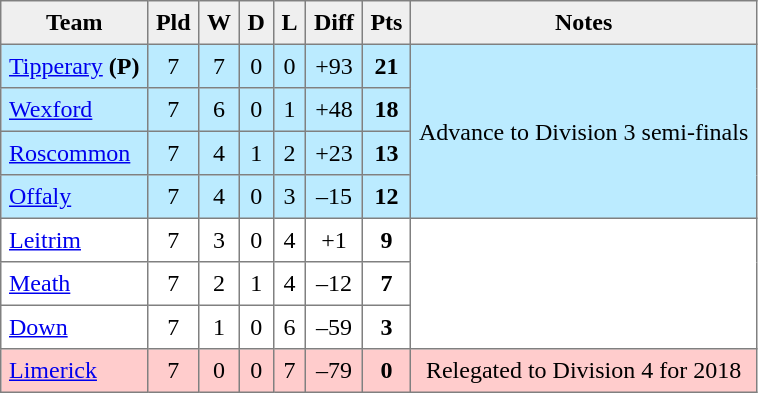<table style=border-collapse:collapse border=1 cellspacing=0 cellpadding=5>
<tr align=center bgcolor=#efefef>
<th>Team</th>
<th>Pld</th>
<th>W</th>
<th>D</th>
<th>L</th>
<th>Diff</th>
<th>Pts</th>
<th>Notes</th>
</tr>
<tr align=center style="background:#BBEBFF">
<td style="text-align:left;"> <a href='#'>Tipperary</a> <strong>(P)</strong></td>
<td>7</td>
<td>7</td>
<td>0</td>
<td>0</td>
<td>+93</td>
<td><strong>21</strong></td>
<td rowspan=4>Advance to Division 3 semi-finals</td>
</tr>
<tr align=center style="background:#BBEBFF;">
<td style="text-align:left;"> <a href='#'>Wexford</a></td>
<td>7</td>
<td>6</td>
<td>0</td>
<td>1</td>
<td>+48</td>
<td><strong>18</strong></td>
</tr>
<tr align=center style="background:#BBEBFF;">
<td style="text-align:left;"> <a href='#'>Roscommon</a></td>
<td>7</td>
<td>4</td>
<td>1</td>
<td>2</td>
<td>+23</td>
<td><strong>13</strong></td>
</tr>
<tr align=center style="background:#BBEBFF;">
<td style="text-align:left;"> <a href='#'>Offaly</a></td>
<td>7</td>
<td>4</td>
<td>0</td>
<td>3</td>
<td>–15</td>
<td><strong>12</strong></td>
</tr>
<tr align=center style="background:#FFFFFF;">
<td style="text-align:left;"> <a href='#'>Leitrim</a></td>
<td>7</td>
<td>3</td>
<td>0</td>
<td>4</td>
<td>+1</td>
<td><strong>9</strong></td>
</tr>
<tr align=center style="background:#FFFFFF;">
<td style="text-align:left;"> <a href='#'>Meath</a></td>
<td>7</td>
<td>2</td>
<td>1</td>
<td>4</td>
<td>–12</td>
<td><strong>7</strong></td>
</tr>
<tr align=center style="background:#FFFFFF;">
<td style="text-align:left;"> <a href='#'>Down</a></td>
<td>7</td>
<td>1</td>
<td>0</td>
<td>6</td>
<td>–59</td>
<td><strong>3</strong></td>
</tr>
<tr align=center style="background:#FFCCCC;">
<td style="text-align:left;"> <a href='#'>Limerick</a></td>
<td>7</td>
<td>0</td>
<td>0</td>
<td>7</td>
<td>–79</td>
<td><strong>0</strong></td>
<td>Relegated to Division 4 for 2018</td>
</tr>
</table>
